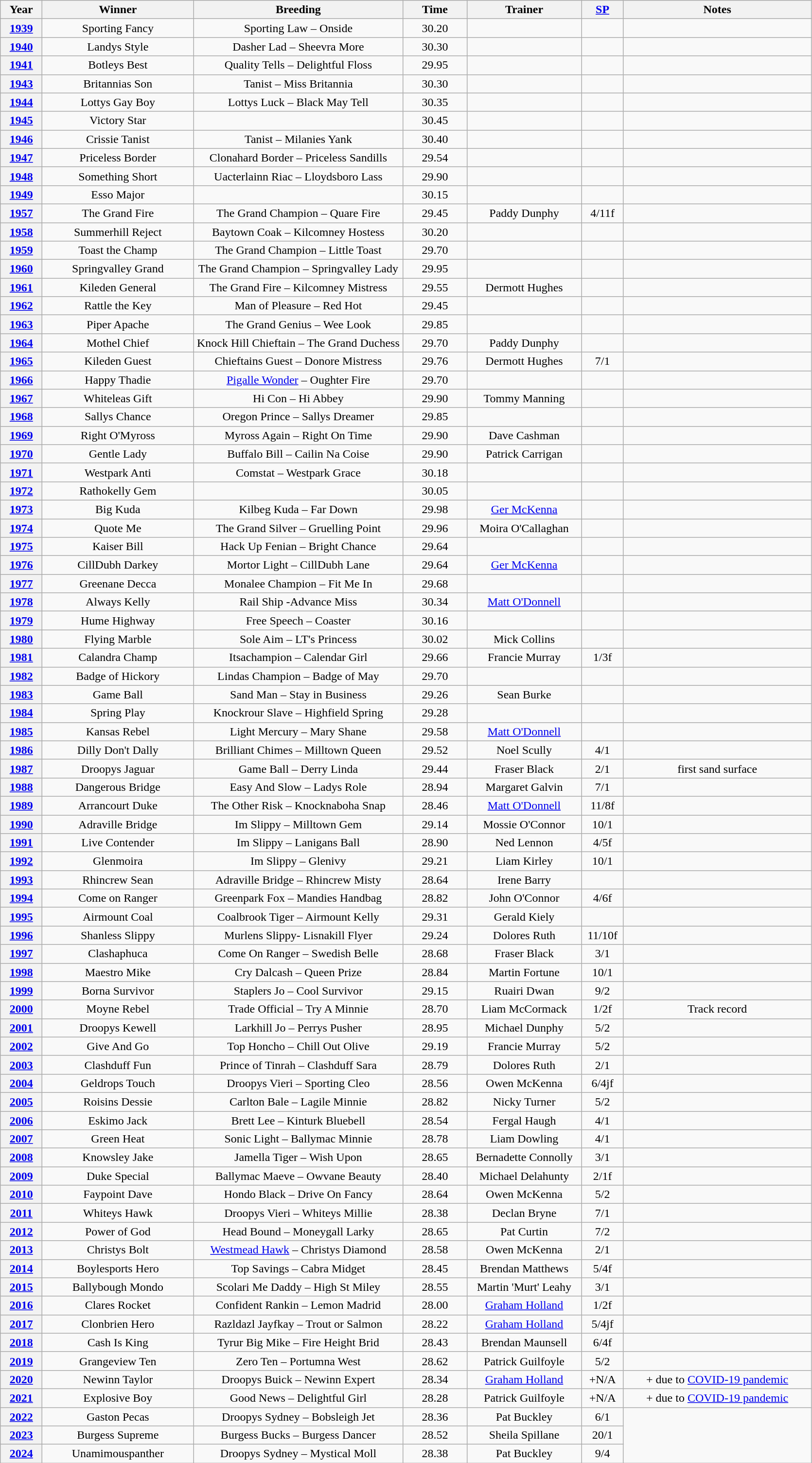<table class="wikitable" style="text-align:center">
<tr>
<th width=50>Year</th>
<th width=200>Winner</th>
<th width=280>Breeding</th>
<th width=80>Time</th>
<th width=150>Trainer</th>
<th width=50><a href='#'>SP</a></th>
<th width=250>Notes</th>
</tr>
<tr>
<th><a href='#'>1939</a></th>
<td>Sporting Fancy</td>
<td>Sporting Law – Onside</td>
<td>30.20</td>
<td></td>
<td></td>
<td></td>
</tr>
<tr>
<th><a href='#'>1940</a></th>
<td>Landys Style</td>
<td>Dasher Lad – Sheevra More</td>
<td>30.30</td>
<td></td>
<td></td>
<td></td>
</tr>
<tr>
<th><a href='#'>1941</a></th>
<td>Botleys Best</td>
<td>Quality Tells – Delightful Floss</td>
<td>29.95</td>
<td></td>
<td></td>
<td></td>
</tr>
<tr>
<th><a href='#'>1943</a></th>
<td>Britannias Son</td>
<td>Tanist – Miss Britannia</td>
<td>30.30</td>
<td></td>
<td></td>
<td></td>
</tr>
<tr>
<th><a href='#'>1944</a></th>
<td>Lottys Gay Boy</td>
<td>Lottys Luck – Black May Tell</td>
<td>30.35</td>
<td></td>
<td></td>
<td></td>
</tr>
<tr>
<th><a href='#'>1945</a></th>
<td>Victory Star</td>
<td></td>
<td>30.45</td>
<td></td>
<td></td>
<td></td>
</tr>
<tr>
<th><a href='#'>1946</a></th>
<td>Crissie Tanist</td>
<td>Tanist – Milanies Yank</td>
<td>30.40</td>
<td></td>
<td></td>
<td></td>
</tr>
<tr>
<th><a href='#'>1947</a></th>
<td>Priceless Border</td>
<td>Clonahard Border – Priceless Sandills</td>
<td>29.54</td>
<td></td>
<td></td>
<td></td>
</tr>
<tr>
<th><a href='#'>1948</a></th>
<td>Something Short</td>
<td>Uacterlainn Riac – Lloydsboro Lass</td>
<td>29.90</td>
<td></td>
<td></td>
<td></td>
</tr>
<tr>
<th><a href='#'>1949</a></th>
<td>Esso Major</td>
<td></td>
<td>30.15</td>
<td></td>
<td></td>
<td></td>
</tr>
<tr>
<th><a href='#'>1957</a></th>
<td>The Grand Fire	</td>
<td>The Grand Champion – Quare Fire</td>
<td>29.45</td>
<td>Paddy Dunphy</td>
<td>4/11f</td>
<td></td>
</tr>
<tr>
<th><a href='#'>1958</a></th>
<td>Summerhill Reject</td>
<td>Baytown Coak – Kilcomney Hostess</td>
<td>30.20</td>
<td></td>
<td></td>
<td></td>
</tr>
<tr>
<th><a href='#'>1959</a></th>
<td>Toast the Champ</td>
<td>The Grand Champion – Little Toast</td>
<td>29.70</td>
<td></td>
<td></td>
<td></td>
</tr>
<tr>
<th><a href='#'>1960</a></th>
<td>Springvalley Grand</td>
<td>The Grand Champion – Springvalley Lady</td>
<td>29.95</td>
<td></td>
<td></td>
<td></td>
</tr>
<tr>
<th><a href='#'>1961</a></th>
<td>Kileden General </td>
<td>The Grand Fire – Kilcomney Mistress</td>
<td>29.55</td>
<td>Dermott Hughes</td>
<td></td>
<td></td>
</tr>
<tr>
<th><a href='#'>1962</a></th>
<td>Rattle the Key</td>
<td>Man of Pleasure – Red Hot</td>
<td>29.45</td>
<td></td>
<td></td>
<td></td>
</tr>
<tr>
<th><a href='#'>1963</a></th>
<td>Piper Apache</td>
<td>The Grand Genius – Wee Look</td>
<td>29.85</td>
<td></td>
<td></td>
<td></td>
</tr>
<tr>
<th><a href='#'>1964</a></th>
<td>Mothel Chief</td>
<td>Knock Hill Chieftain – The Grand Duchess</td>
<td>29.70</td>
<td>Paddy Dunphy</td>
<td></td>
<td></td>
</tr>
<tr>
<th><a href='#'>1965</a></th>
<td>Kileden Guest </td>
<td>Chieftains Guest – Donore Mistress</td>
<td>29.76</td>
<td>Dermott Hughes</td>
<td>7/1</td>
<td></td>
</tr>
<tr>
<th><a href='#'>1966</a></th>
<td>Happy Thadie</td>
<td><a href='#'>Pigalle Wonder</a> – Oughter Fire</td>
<td>29.70</td>
<td></td>
<td></td>
<td></td>
</tr>
<tr>
<th><a href='#'>1967</a></th>
<td>Whiteleas Gift</td>
<td>Hi Con – Hi Abbey</td>
<td>29.90</td>
<td>Tommy Manning</td>
<td></td>
<td></td>
</tr>
<tr>
<th><a href='#'>1968</a></th>
<td>Sallys Chance</td>
<td>Oregon Prince – Sallys Dreamer</td>
<td>29.85</td>
<td></td>
<td></td>
<td></td>
</tr>
<tr>
<th><a href='#'>1969</a></th>
<td>Right O'Myross</td>
<td>Myross Again – Right On Time</td>
<td>29.90</td>
<td>Dave Cashman</td>
<td></td>
<td></td>
</tr>
<tr>
<th><a href='#'>1970</a></th>
<td>Gentle Lady</td>
<td>Buffalo Bill – Cailin Na Coise</td>
<td>29.90</td>
<td>Patrick Carrigan</td>
<td></td>
<td></td>
</tr>
<tr>
<th><a href='#'>1971</a></th>
<td>Westpark Anti</td>
<td>Comstat – Westpark Grace</td>
<td>30.18</td>
<td></td>
<td></td>
<td></td>
</tr>
<tr>
<th><a href='#'>1972</a></th>
<td>Rathokelly Gem</td>
<td></td>
<td>30.05</td>
<td></td>
<td></td>
<td></td>
</tr>
<tr>
<th><a href='#'>1973</a></th>
<td>Big Kuda</td>
<td>Kilbeg Kuda – Far Down</td>
<td>29.98</td>
<td><a href='#'>Ger McKenna</a></td>
<td></td>
<td></td>
</tr>
<tr>
<th><a href='#'>1974</a></th>
<td>Quote Me</td>
<td>The Grand Silver – Gruelling Point</td>
<td>29.96</td>
<td>Moira O'Callaghan</td>
<td></td>
<td></td>
</tr>
<tr>
<th><a href='#'>1975</a></th>
<td>Kaiser Bill</td>
<td>Hack Up Fenian – Bright Chance</td>
<td>29.64</td>
<td></td>
<td></td>
<td></td>
</tr>
<tr>
<th><a href='#'>1976</a></th>
<td>CillDubh Darkey</td>
<td>Mortor Light – CillDubh Lane</td>
<td>29.64</td>
<td><a href='#'>Ger McKenna</a></td>
<td></td>
<td></td>
</tr>
<tr>
<th><a href='#'>1977</a></th>
<td>Greenane Decca</td>
<td>Monalee Champion – Fit Me In</td>
<td>29.68</td>
<td></td>
<td></td>
<td></td>
</tr>
<tr>
<th><a href='#'>1978</a></th>
<td>Always Kelly</td>
<td>Rail Ship -Advance Miss</td>
<td>30.34</td>
<td><a href='#'>Matt O'Donnell</a></td>
<td></td>
<td></td>
</tr>
<tr>
<th><a href='#'>1979</a></th>
<td>Hume Highway</td>
<td>Free Speech – Coaster</td>
<td>30.16</td>
<td></td>
<td></td>
<td></td>
</tr>
<tr>
<th><a href='#'>1980</a></th>
<td>Flying Marble</td>
<td>Sole Aim – LT's Princess</td>
<td>30.02</td>
<td>Mick Collins</td>
<td></td>
<td></td>
</tr>
<tr>
<th><a href='#'>1981</a></th>
<td>Calandra Champ</td>
<td>Itsachampion – Calendar Girl</td>
<td>29.66</td>
<td>Francie Murray</td>
<td>1/3f</td>
<td></td>
</tr>
<tr>
<th><a href='#'>1982</a></th>
<td>Badge of Hickory</td>
<td>Lindas Champion – Badge of May</td>
<td>29.70</td>
<td></td>
<td></td>
<td></td>
</tr>
<tr>
<th><a href='#'>1983</a></th>
<td>Game Ball</td>
<td>Sand Man – Stay in Business</td>
<td>29.26</td>
<td>Sean Burke</td>
<td></td>
<td></td>
</tr>
<tr>
<th><a href='#'>1984</a></th>
<td>Spring Play</td>
<td>Knockrour Slave – Highfield Spring</td>
<td>29.28</td>
<td></td>
<td></td>
<td></td>
</tr>
<tr>
<th><a href='#'>1985</a></th>
<td>Kansas Rebel</td>
<td>Light Mercury – Mary Shane</td>
<td>29.58</td>
<td><a href='#'>Matt O'Donnell</a></td>
<td></td>
<td></td>
</tr>
<tr>
<th><a href='#'>1986</a></th>
<td>Dilly Don't Dally</td>
<td>Brilliant Chimes – Milltown Queen</td>
<td>29.52</td>
<td>Noel Scully</td>
<td>4/1</td>
<td></td>
</tr>
<tr>
<th><a href='#'>1987</a></th>
<td>Droopys Jaguar</td>
<td>Game Ball – Derry Linda</td>
<td>29.44</td>
<td>Fraser Black</td>
<td>2/1</td>
<td>first sand surface</td>
</tr>
<tr>
<th><a href='#'>1988</a></th>
<td>Dangerous Bridge</td>
<td>Easy And Slow – Ladys Role</td>
<td>28.94</td>
<td>Margaret Galvin</td>
<td>7/1</td>
<td></td>
</tr>
<tr>
<th><a href='#'>1989</a></th>
<td>Arrancourt Duke</td>
<td>The Other Risk – Knocknaboha Snap</td>
<td>28.46</td>
<td><a href='#'>Matt O'Donnell</a></td>
<td>11/8f</td>
<td></td>
</tr>
<tr>
<th><a href='#'>1990</a></th>
<td>Adraville Bridge</td>
<td>Im Slippy – Milltown Gem</td>
<td>29.14</td>
<td>Mossie O'Connor</td>
<td>10/1</td>
<td></td>
</tr>
<tr>
<th><a href='#'>1991</a></th>
<td>Live Contender</td>
<td>Im Slippy – Lanigans Ball</td>
<td>28.90</td>
<td>Ned Lennon</td>
<td>4/5f</td>
<td></td>
</tr>
<tr>
<th><a href='#'>1992</a></th>
<td>Glenmoira</td>
<td>Im Slippy – Glenivy</td>
<td>29.21</td>
<td>Liam Kirley</td>
<td>10/1</td>
<td></td>
</tr>
<tr>
<th><a href='#'>1993</a></th>
<td>Rhincrew Sean</td>
<td>Adraville Bridge – Rhincrew Misty</td>
<td>28.64</td>
<td>Irene Barry</td>
<td></td>
<td></td>
</tr>
<tr>
<th><a href='#'>1994</a></th>
<td>Come on Ranger</td>
<td>Greenpark Fox – Mandies Handbag</td>
<td>28.82</td>
<td>John O'Connor</td>
<td>4/6f</td>
<td></td>
</tr>
<tr>
<th><a href='#'>1995</a></th>
<td>Airmount Coal</td>
<td>Coalbrook Tiger – Airmount Kelly</td>
<td>29.31</td>
<td>Gerald Kiely</td>
<td></td>
<td></td>
</tr>
<tr>
<th><a href='#'>1996</a></th>
<td>Shanless Slippy</td>
<td>Murlens Slippy- Lisnakill Flyer</td>
<td>29.24</td>
<td>Dolores Ruth</td>
<td>11/10f</td>
<td></td>
</tr>
<tr>
<th><a href='#'>1997</a></th>
<td>Clashaphuca</td>
<td>Come On Ranger – Swedish Belle</td>
<td>28.68</td>
<td>Fraser Black</td>
<td>3/1</td>
<td></td>
</tr>
<tr>
<th><a href='#'>1998</a></th>
<td>Maestro Mike</td>
<td>Cry Dalcash – Queen Prize</td>
<td>28.84</td>
<td>Martin Fortune</td>
<td>10/1</td>
<td></td>
</tr>
<tr>
<th><a href='#'>1999</a></th>
<td>Borna Survivor</td>
<td>Staplers Jo – Cool Survivor</td>
<td>29.15</td>
<td>Ruairi Dwan</td>
<td>9/2</td>
<td></td>
</tr>
<tr>
<th><a href='#'>2000</a></th>
<td>Moyne Rebel</td>
<td>Trade Official – Try A Minnie</td>
<td>28.70</td>
<td>Liam McCormack</td>
<td>1/2f</td>
<td>Track record</td>
</tr>
<tr>
<th><a href='#'>2001</a></th>
<td>Droopys Kewell</td>
<td>Larkhill Jo – Perrys Pusher</td>
<td>28.95</td>
<td>Michael Dunphy</td>
<td>5/2</td>
<td></td>
</tr>
<tr>
<th><a href='#'>2002</a></th>
<td>Give And Go</td>
<td>Top Honcho – Chill Out Olive</td>
<td>29.19</td>
<td>Francie Murray</td>
<td>5/2</td>
<td></td>
</tr>
<tr>
<th><a href='#'>2003</a></th>
<td>Clashduff Fun</td>
<td>Prince of Tinrah – Clashduff Sara</td>
<td>28.79</td>
<td>Dolores Ruth</td>
<td>2/1</td>
<td></td>
</tr>
<tr>
<th><a href='#'>2004</a></th>
<td>Geldrops Touch</td>
<td>Droopys Vieri – Sporting Cleo</td>
<td>28.56</td>
<td>Owen McKenna</td>
<td>6/4jf</td>
<td></td>
</tr>
<tr>
<th><a href='#'>2005</a></th>
<td>Roisins Dessie</td>
<td>Carlton Bale – Lagile Minnie</td>
<td>28.82</td>
<td>Nicky Turner</td>
<td>5/2</td>
<td></td>
</tr>
<tr>
<th><a href='#'>2006</a></th>
<td>Eskimo Jack</td>
<td>Brett Lee – Kinturk Bluebell</td>
<td>28.54</td>
<td>Fergal Haugh</td>
<td>4/1</td>
<td></td>
</tr>
<tr>
<th><a href='#'>2007</a></th>
<td>Green Heat</td>
<td>Sonic Light – Ballymac Minnie</td>
<td>28.78</td>
<td>Liam Dowling</td>
<td>4/1</td>
<td></td>
</tr>
<tr>
<th><a href='#'>2008</a></th>
<td>Knowsley Jake</td>
<td>Jamella Tiger – Wish Upon</td>
<td>28.65</td>
<td>Bernadette Connolly</td>
<td>3/1</td>
<td></td>
</tr>
<tr>
<th><a href='#'>2009</a></th>
<td>Duke Special</td>
<td>Ballymac Maeve – Owvane Beauty</td>
<td>28.40</td>
<td>Michael Delahunty</td>
<td>2/1f</td>
<td></td>
</tr>
<tr>
<th><a href='#'>2010</a></th>
<td>Faypoint Dave</td>
<td>Hondo Black – Drive On Fancy</td>
<td>28.64</td>
<td>Owen McKenna</td>
<td>5/2</td>
<td></td>
</tr>
<tr>
<th><a href='#'>2011</a></th>
<td>Whiteys Hawk</td>
<td>Droopys Vieri – Whiteys Millie</td>
<td>28.38</td>
<td>Declan Bryne</td>
<td>7/1</td>
<td></td>
</tr>
<tr>
<th><a href='#'>2012</a></th>
<td>Power of God</td>
<td>Head Bound – Moneygall Larky</td>
<td>28.65</td>
<td>Pat Curtin</td>
<td>7/2</td>
<td></td>
</tr>
<tr>
<th><a href='#'>2013</a></th>
<td>Christys Bolt</td>
<td><a href='#'>Westmead Hawk</a> – Christys Diamond</td>
<td>28.58</td>
<td>Owen McKenna</td>
<td>2/1</td>
<td></td>
</tr>
<tr>
<th><a href='#'>2014</a></th>
<td>Boylesports Hero</td>
<td>Top Savings – Cabra Midget</td>
<td>28.45</td>
<td>Brendan Matthews</td>
<td>5/4f</td>
<td></td>
</tr>
<tr>
<th><a href='#'>2015</a></th>
<td>Ballybough Mondo</td>
<td>Scolari Me Daddy – High St Miley</td>
<td>28.55</td>
<td>Martin 'Murt' Leahy</td>
<td>3/1</td>
<td></td>
</tr>
<tr>
<th><a href='#'>2016</a></th>
<td>Clares Rocket</td>
<td>Confident Rankin – Lemon Madrid</td>
<td>28.00</td>
<td><a href='#'>Graham Holland</a></td>
<td>1/2f</td>
<td></td>
</tr>
<tr>
<th><a href='#'>2017</a></th>
<td>Clonbrien Hero</td>
<td>Razldazl Jayfkay – Trout or Salmon</td>
<td>28.22</td>
<td><a href='#'>Graham Holland</a></td>
<td>5/4jf</td>
<td></td>
</tr>
<tr>
<th><a href='#'>2018</a></th>
<td>Cash Is King</td>
<td>Tyrur Big Mike – Fire Height Brid</td>
<td>28.43</td>
<td>Brendan Maunsell</td>
<td>6/4f</td>
<td></td>
</tr>
<tr>
<th><a href='#'>2019</a></th>
<td>Grangeview Ten</td>
<td>Zero Ten – Portumna West</td>
<td>28.62</td>
<td>Patrick Guilfoyle</td>
<td>5/2</td>
<td></td>
</tr>
<tr>
<th><a href='#'>2020</a></th>
<td>Newinn Taylor</td>
<td>Droopys Buick – Newinn Expert</td>
<td>28.34</td>
<td><a href='#'>Graham Holland</a></td>
<td>+N/A</td>
<td>+ due to <a href='#'>COVID-19 pandemic</a></td>
</tr>
<tr>
<th><a href='#'>2021</a></th>
<td>Explosive Boy</td>
<td>Good News – Delightful Girl</td>
<td>28.28</td>
<td>Patrick Guilfoyle</td>
<td>+N/A</td>
<td>+ due to <a href='#'>COVID-19 pandemic</a></td>
</tr>
<tr>
<th><a href='#'>2022</a></th>
<td>Gaston Pecas</td>
<td>Droopys Sydney – Bobsleigh Jet</td>
<td>28.36</td>
<td>Pat Buckley</td>
<td>6/1</td>
</tr>
<tr>
<th><a href='#'>2023</a></th>
<td>Burgess Supreme</td>
<td>Burgess Bucks – Burgess Dancer</td>
<td>28.52</td>
<td>Sheila Spillane</td>
<td>20/1</td>
</tr>
<tr>
<th><a href='#'>2024</a></th>
<td>Unamimouspanther</td>
<td>Droopys Sydney – Mystical Moll</td>
<td>28.38</td>
<td>Pat Buckley</td>
<td>9/4</td>
</tr>
</table>
